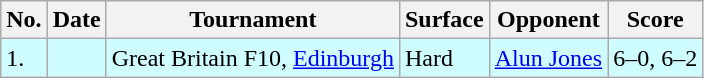<table class="sortable wikitable">
<tr>
<th>No.</th>
<th>Date</th>
<th>Tournament</th>
<th>Surface</th>
<th>Opponent</th>
<th class="unsortable">Score</th>
</tr>
<tr style="background:#cffcff;">
<td>1.</td>
<td></td>
<td>Great Britain F10, <a href='#'>Edinburgh</a></td>
<td>Hard</td>
<td> <a href='#'>Alun Jones</a></td>
<td>6–0, 6–2</td>
</tr>
</table>
